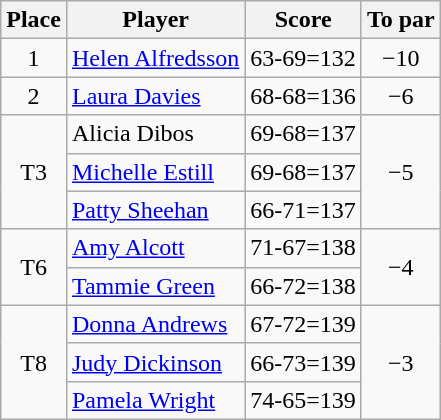<table class=wikitable style="text-align:center">
<tr>
<th>Place</th>
<th>Player</th>
<th>Score</th>
<th>To par</th>
</tr>
<tr>
<td>1</td>
<td align=left> <a href='#'>Helen Alfredsson</a></td>
<td>63-69=132</td>
<td>−10</td>
</tr>
<tr>
<td>2</td>
<td align=left> <a href='#'>Laura Davies</a></td>
<td>68-68=136</td>
<td>−6</td>
</tr>
<tr>
<td rowspan=3>T3</td>
<td align=left> Alicia Dibos</td>
<td>69-68=137</td>
<td rowspan=3>−5</td>
</tr>
<tr>
<td align=left> <a href='#'>Michelle Estill</a></td>
<td>69-68=137</td>
</tr>
<tr>
<td align=left> <a href='#'>Patty Sheehan</a></td>
<td>66-71=137</td>
</tr>
<tr>
<td rowspan=2>T6</td>
<td align=left> <a href='#'>Amy Alcott</a></td>
<td>71-67=138</td>
<td rowspan=2>−4</td>
</tr>
<tr>
<td align=left> <a href='#'>Tammie Green</a></td>
<td>66-72=138</td>
</tr>
<tr>
<td rowspan=3>T8</td>
<td align=left> <a href='#'>Donna Andrews</a></td>
<td>67-72=139</td>
<td rowspan=3>−3</td>
</tr>
<tr>
<td align=left> <a href='#'>Judy Dickinson</a></td>
<td>66-73=139</td>
</tr>
<tr>
<td align=left> <a href='#'>Pamela Wright</a></td>
<td>74-65=139</td>
</tr>
</table>
